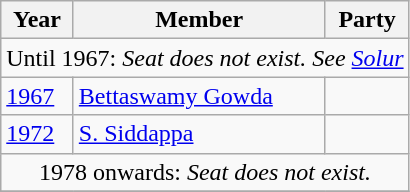<table class="wikitable sortable">
<tr>
<th>Year</th>
<th>Member</th>
<th colspan="2">Party</th>
</tr>
<tr>
<td colspan=4 align=center>Until 1967: <em>Seat does not exist. See <a href='#'>Solur</a></em></td>
</tr>
<tr>
<td><a href='#'>1967</a></td>
<td><a href='#'>Bettaswamy Gowda</a></td>
<td></td>
</tr>
<tr>
<td><a href='#'>1972</a></td>
<td><a href='#'>S. Siddappa</a></td>
<td></td>
</tr>
<tr>
<td colspan=4 align=center>1978 onwards: <em>Seat does not exist.</em></td>
</tr>
<tr>
</tr>
</table>
